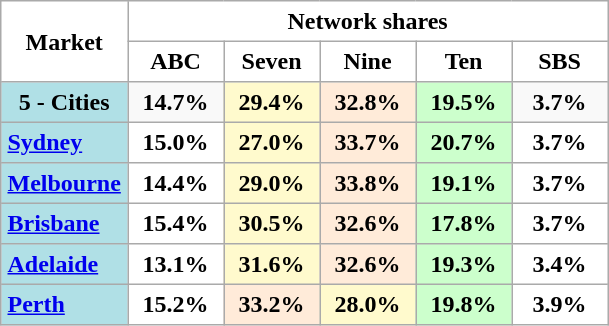<table border="1" cellpadding="4" cellspacing="0" style="border:1px solid #aaa; border-collapse:collapse">
<tr bgcolor="white" align="center">
<th rowspan=2>Market</th>
<th colspan=5>Network shares</th>
</tr>
<tr bgcolor="white" align="center">
<td width=55><strong>ABC</strong></td>
<td width=55><strong>Seven</strong></td>
<td width=55><strong>Nine</strong></td>
<td width=55><strong>Ten</strong></td>
<td width=55><strong>SBS</strong></td>
</tr>
<tr align=center bgcolor="#f9f9f9">
<td bgcolor="#b0e0e6"><strong>5 - Cities</strong></td>
<th align="center">14.7%</th>
<th style="background-color: #FFFACD">29.4%</th>
<th style="background-color: #FFEBD9;">32.8%</th>
<th style="background-color: #CCFFCC">19.5%</th>
<th align="center">3.7%</th>
</tr>
<tr>
<td bgcolor="#b0e0e6"><strong><a href='#'>Sydney</a></strong></td>
<th align="center">15.0%</th>
<th style="background-color: #FFFACD">27.0%</th>
<th style="background-color: #FFEBD9;">33.7%</th>
<th style="background-color: #CCFFCC">20.7%</th>
<th align="center">3.7%</th>
</tr>
<tr>
<td bgcolor="#b0e0e6"><strong><a href='#'>Melbourne</a></strong></td>
<th align="center">14.4%</th>
<th style="background-color: #FFFACD">29.0%</th>
<th style="background-color: #FFEBD9;">33.8%</th>
<th style="background-color: #CCFFCC">19.1%</th>
<th align="center">3.7%</th>
</tr>
<tr>
<td bgcolor="#b0e0e6"><strong><a href='#'>Brisbane</a></strong></td>
<th align="center">15.4%</th>
<th style="background-color: #FFFACD">30.5%</th>
<th style="background-color: #FFEBD9;">32.6%</th>
<th style="background-color: #CCFFCC">17.8%</th>
<th align="center">3.7%</th>
</tr>
<tr>
<td bgcolor="#b0e0e6"><strong><a href='#'>Adelaide</a></strong></td>
<th align="center">13.1%</th>
<th style="background-color: #FFFACD">31.6%</th>
<th style="background-color: #FFEBD9;">32.6%</th>
<th style="background-color: #CCFFCC">19.3%</th>
<th align="center">3.4%</th>
</tr>
<tr>
<td bgcolor="#b0e0e6"><strong><a href='#'>Perth</a></strong></td>
<th align="center">15.2%</th>
<th style="background-color: #FFEBD9;">33.2%</th>
<th style="background-color: #FFFACD">28.0%</th>
<th style="background-color: #CCFFCC">19.8%</th>
<th align="center">3.9%</th>
</tr>
</table>
